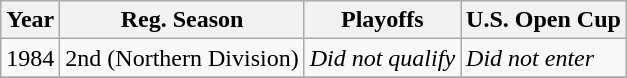<table class="wikitable">
<tr>
<th>Year</th>
<th>Reg. Season</th>
<th>Playoffs</th>
<th>U.S. Open Cup</th>
</tr>
<tr>
<td>1984</td>
<td>2nd (Northern Division)</td>
<td><em>Did not qualify</em></td>
<td><em>Did not enter</em></td>
</tr>
<tr>
</tr>
</table>
